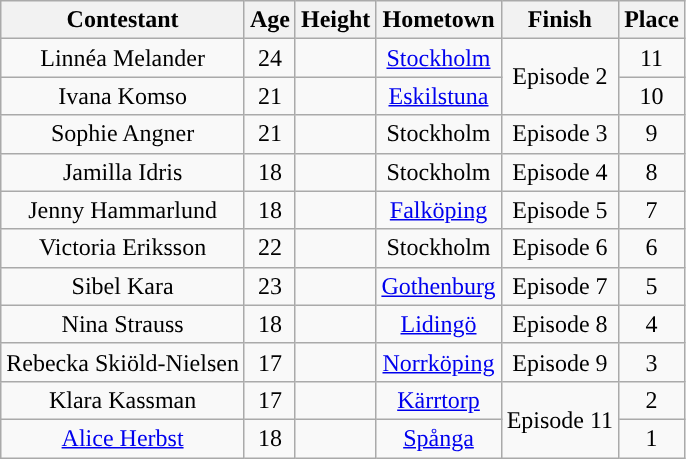<table class="wikitable sortable" style="text-align:center;">
<tr>
<th>Contestant</th>
<th>Age</th>
<th>Height</th>
<th>Hometown</th>
<th>Finish</th>
<th>Place</th>
</tr>
<tr>
<td>Linnéa Melander</td>
<td>24</td>
<td></td>
<td><a href='#'>Stockholm</a></td>
<td rowspan="2">Episode 2</td>
<td>11</td>
</tr>
<tr>
<td>Ivana Komso</td>
<td>21</td>
<td></td>
<td><a href='#'>Eskilstuna</a></td>
<td>10</td>
</tr>
<tr>
<td>Sophie Angner</td>
<td>21</td>
<td></td>
<td>Stockholm</td>
<td>Episode 3</td>
<td>9</td>
</tr>
<tr>
<td>Jamilla Idris</td>
<td>18</td>
<td></td>
<td>Stockholm</td>
<td>Episode 4</td>
<td>8</td>
</tr>
<tr>
<td>Jenny Hammarlund</td>
<td>18</td>
<td></td>
<td><a href='#'>Falköping</a></td>
<td>Episode 5</td>
<td>7</td>
</tr>
<tr>
<td>Victoria Eriksson</td>
<td>22</td>
<td></td>
<td>Stockholm</td>
<td>Episode 6</td>
<td>6</td>
</tr>
<tr>
<td>Sibel Kara</td>
<td>23</td>
<td></td>
<td><a href='#'>Gothenburg</a></td>
<td>Episode 7</td>
<td>5</td>
</tr>
<tr>
<td>Nina Strauss</td>
<td>18</td>
<td></td>
<td><a href='#'>Lidingö</a></td>
<td>Episode 8</td>
<td>4</td>
</tr>
<tr>
<td>Rebecka Skiöld-Nielsen</td>
<td>17</td>
<td></td>
<td><a href='#'>Norrköping</a></td>
<td>Episode 9</td>
<td>3</td>
</tr>
<tr>
<td>Klara Kassman</td>
<td>17</td>
<td></td>
<td><a href='#'>Kärrtorp</a></td>
<td rowspan="2">Episode 11</td>
<td>2</td>
</tr>
<tr>
<td><a href='#'>Alice Herbst</a></td>
<td>18</td>
<td></td>
<td><a href='#'>Spånga</a></td>
<td>1</td>
</tr>
</table>
